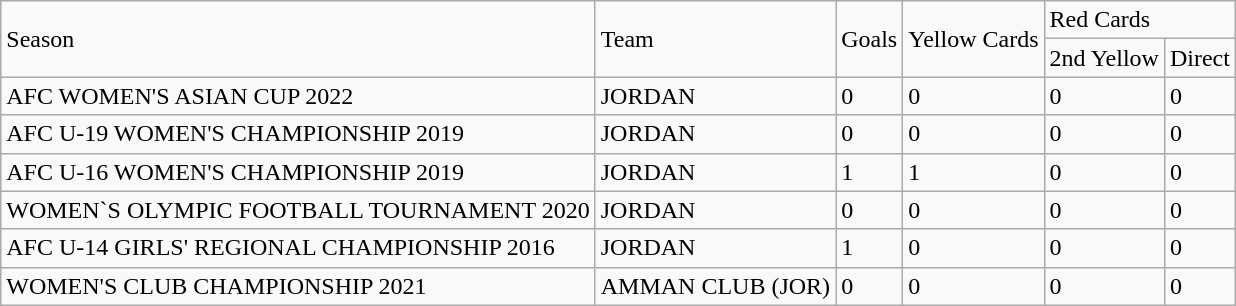<table class="wikitable">
<tr>
<td rowspan="2">Season</td>
<td rowspan="2">Team</td>
<td rowspan="2">Goals</td>
<td rowspan="2">Yellow Cards</td>
<td colspan="2">Red Cards</td>
</tr>
<tr>
<td>2nd Yellow</td>
<td>Direct</td>
</tr>
<tr>
<td>AFC WOMEN'S ASIAN CUP 2022</td>
<td>JORDAN</td>
<td>0</td>
<td>0</td>
<td>0</td>
<td>0</td>
</tr>
<tr>
<td>AFC U-19 WOMEN'S CHAMPIONSHIP 2019</td>
<td>JORDAN</td>
<td>0</td>
<td>0</td>
<td>0</td>
<td>0</td>
</tr>
<tr>
<td>AFC U-16 WOMEN'S CHAMPIONSHIP 2019</td>
<td>JORDAN</td>
<td>1</td>
<td>1</td>
<td>0</td>
<td>0</td>
</tr>
<tr>
<td>WOMEN`S OLYMPIC FOOTBALL TOURNAMENT 2020</td>
<td>JORDAN</td>
<td>0</td>
<td>0</td>
<td>0</td>
<td>0</td>
</tr>
<tr>
<td>AFC U-14 GIRLS' REGIONAL CHAMPIONSHIP 2016</td>
<td>JORDAN</td>
<td>1</td>
<td>0</td>
<td>0</td>
<td>0</td>
</tr>
<tr>
<td>WOMEN'S CLUB CHAMPIONSHIP 2021</td>
<td>AMMAN CLUB (JOR)</td>
<td>0</td>
<td>0</td>
<td>0</td>
<td>0</td>
</tr>
</table>
